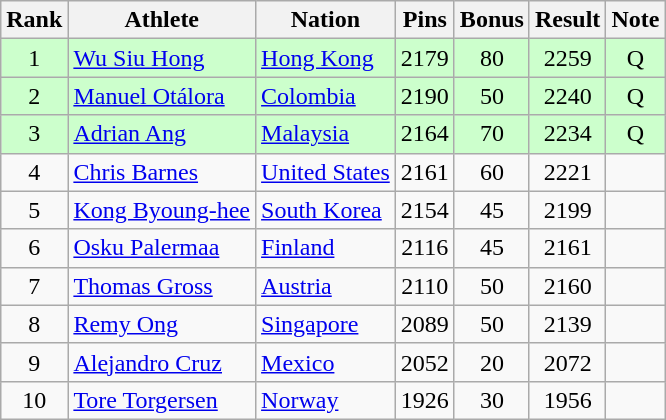<table class="wikitable sortable" style="text-align:center">
<tr>
<th>Rank</th>
<th>Athlete</th>
<th>Nation</th>
<th>Pins</th>
<th>Bonus</th>
<th>Result</th>
<th>Note</th>
</tr>
<tr bgcolor=ccffcc>
<td>1</td>
<td align=left><a href='#'>Wu Siu Hong</a></td>
<td align=left> <a href='#'>Hong Kong</a></td>
<td>2179</td>
<td>80</td>
<td>2259</td>
<td>Q</td>
</tr>
<tr bgcolor=ccffcc>
<td>2</td>
<td align=left><a href='#'>Manuel Otálora</a></td>
<td align=left> <a href='#'>Colombia</a></td>
<td>2190</td>
<td>50</td>
<td>2240</td>
<td>Q</td>
</tr>
<tr bgcolor=ccffcc>
<td>3</td>
<td align=left><a href='#'>Adrian Ang</a></td>
<td align=left> <a href='#'>Malaysia</a></td>
<td>2164</td>
<td>70</td>
<td>2234</td>
<td>Q</td>
</tr>
<tr>
<td>4</td>
<td align=left><a href='#'>Chris Barnes</a></td>
<td align=left> <a href='#'>United States</a></td>
<td>2161</td>
<td>60</td>
<td>2221</td>
<td></td>
</tr>
<tr>
<td>5</td>
<td align=left><a href='#'>Kong Byoung-hee</a></td>
<td align=left> <a href='#'>South Korea</a></td>
<td>2154</td>
<td>45</td>
<td>2199</td>
<td></td>
</tr>
<tr>
<td>6</td>
<td align=left><a href='#'>Osku Palermaa</a></td>
<td align=left> <a href='#'>Finland</a></td>
<td>2116</td>
<td>45</td>
<td>2161</td>
<td></td>
</tr>
<tr>
<td>7</td>
<td align=left><a href='#'>Thomas Gross</a></td>
<td align=left> <a href='#'>Austria</a></td>
<td>2110</td>
<td>50</td>
<td>2160</td>
<td></td>
</tr>
<tr>
<td>8</td>
<td align=left><a href='#'>Remy Ong</a></td>
<td align=left> <a href='#'>Singapore</a></td>
<td>2089</td>
<td>50</td>
<td>2139</td>
<td></td>
</tr>
<tr>
<td>9</td>
<td align=left><a href='#'>Alejandro Cruz</a></td>
<td align=left> <a href='#'>Mexico</a></td>
<td>2052</td>
<td>20</td>
<td>2072</td>
<td></td>
</tr>
<tr>
<td>10</td>
<td align=left><a href='#'>Tore Torgersen</a></td>
<td align=left> <a href='#'>Norway</a></td>
<td>1926</td>
<td>30</td>
<td>1956</td>
<td></td>
</tr>
</table>
